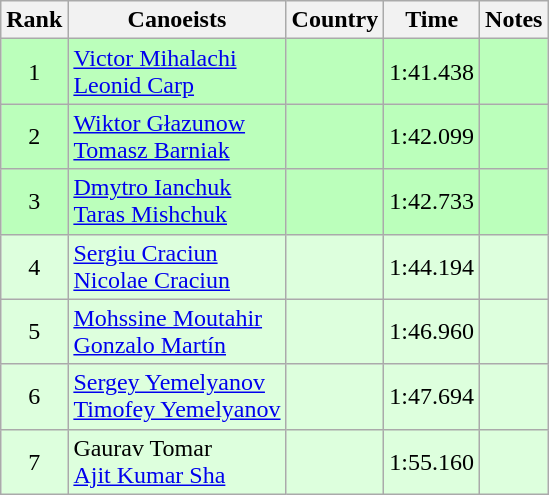<table class="wikitable" style="text-align:center">
<tr>
<th>Rank</th>
<th>Canoeists</th>
<th>Country</th>
<th>Time</th>
<th>Notes</th>
</tr>
<tr bgcolor=bbffbb>
<td>1</td>
<td align="left"><a href='#'>Victor Mihalachi</a><br><a href='#'>Leonid Carp</a></td>
<td align="left"></td>
<td>1:41.438</td>
<td></td>
</tr>
<tr bgcolor=bbffbb>
<td>2</td>
<td align="left"><a href='#'>Wiktor Głazunow</a><br><a href='#'>Tomasz Barniak</a></td>
<td align="left"></td>
<td>1:42.099</td>
<td></td>
</tr>
<tr bgcolor=bbffbb>
<td>3</td>
<td align="left"><a href='#'>Dmytro Ianchuk</a><br><a href='#'>Taras Mishchuk</a></td>
<td align="left"></td>
<td>1:42.733</td>
<td></td>
</tr>
<tr bgcolor=ddffdd>
<td>4</td>
<td align="left"><a href='#'>Sergiu Craciun</a><br><a href='#'>Nicolae Craciun</a></td>
<td align="left"></td>
<td>1:44.194</td>
<td></td>
</tr>
<tr bgcolor=ddffdd>
<td>5</td>
<td align="left"><a href='#'>Mohssine Moutahir</a><br><a href='#'>Gonzalo Martín</a></td>
<td align="left"></td>
<td>1:46.960</td>
<td></td>
</tr>
<tr bgcolor=ddffdd>
<td>6</td>
<td align="left"><a href='#'>Sergey Yemelyanov</a><br><a href='#'>Timofey Yemelyanov</a></td>
<td align="left"></td>
<td>1:47.694</td>
<td></td>
</tr>
<tr bgcolor=ddffdd>
<td>7</td>
<td align="left">Gaurav Tomar<br><a href='#'>Ajit Kumar Sha</a></td>
<td align="left"></td>
<td>1:55.160</td>
<td></td>
</tr>
</table>
